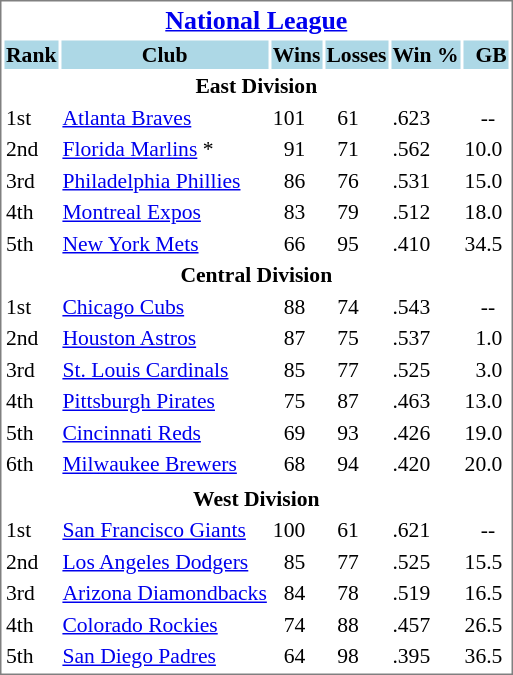<table cellpadding="1" style="width:auto;font-size: 90%; border: 1px solid gray;">
<tr align="center" style="font-size: larger;">
<th colspan=6><a href='#'>National League</a></th>
</tr>
<tr style="background:lightblue;">
<th>Rank</th>
<th>Club</th>
<th>Wins</th>
<th>Losses</th>
<th>Win %</th>
<th>  GB</th>
</tr>
<tr align="center" style="vertical-align: middle;" style="background:lightblue;">
<th colspan=6>East Division</th>
</tr>
<tr>
<td>1st</td>
<td><a href='#'>Atlanta Braves</a></td>
<td>101</td>
<td>  61</td>
<td>.623</td>
<td>    --</td>
</tr>
<tr>
<td>2nd</td>
<td><a href='#'>Florida Marlins</a> *</td>
<td>  91</td>
<td>  71</td>
<td>.562</td>
<td>10.0</td>
</tr>
<tr>
<td>3rd</td>
<td><a href='#'>Philadelphia Phillies</a></td>
<td>  86</td>
<td>  76</td>
<td>.531</td>
<td>15.0</td>
</tr>
<tr>
<td>4th</td>
<td><a href='#'>Montreal Expos</a></td>
<td>  83</td>
<td>  79</td>
<td>.512</td>
<td>18.0</td>
</tr>
<tr>
<td>5th</td>
<td><a href='#'>New York Mets</a></td>
<td>  66</td>
<td>  95</td>
<td>.410</td>
<td>34.5</td>
</tr>
<tr align="center" style="vertical-align: middle;" style="background:lightblue;">
<th colspan=6>Central Division</th>
</tr>
<tr>
<td>1st</td>
<td><a href='#'>Chicago Cubs</a></td>
<td>  88</td>
<td>  74</td>
<td>.543</td>
<td>    --</td>
</tr>
<tr>
<td>2nd</td>
<td><a href='#'>Houston Astros</a></td>
<td>  87</td>
<td>  75</td>
<td>.537</td>
<td>  1.0</td>
</tr>
<tr>
<td>3rd</td>
<td><a href='#'>St. Louis Cardinals</a></td>
<td>  85</td>
<td>  77</td>
<td>.525</td>
<td>  3.0</td>
</tr>
<tr>
<td>4th</td>
<td><a href='#'>Pittsburgh Pirates</a></td>
<td>  75</td>
<td>  87</td>
<td>.463</td>
<td>13.0</td>
</tr>
<tr>
<td>5th</td>
<td><a href='#'>Cincinnati Reds</a></td>
<td>  69</td>
<td>  93</td>
<td>.426</td>
<td>19.0</td>
</tr>
<tr>
<td>6th</td>
<td><a href='#'>Milwaukee Brewers</a></td>
<td>  68</td>
<td>  94</td>
<td>.420</td>
<td>20.0</td>
</tr>
<tr>
</tr>
<tr align="center" style="vertical-align: middle;" style="background:lightblue;">
<th colspan=6>West Division</th>
</tr>
<tr>
<td>1st</td>
<td><a href='#'>San Francisco Giants</a></td>
<td>100</td>
<td>  61</td>
<td>.621</td>
<td>    --</td>
</tr>
<tr>
<td>2nd</td>
<td><a href='#'>Los Angeles Dodgers</a></td>
<td>  85</td>
<td>  77</td>
<td>.525</td>
<td>15.5</td>
</tr>
<tr>
<td>3rd</td>
<td><a href='#'>Arizona Diamondbacks</a></td>
<td>  84</td>
<td>  78</td>
<td>.519</td>
<td>16.5</td>
</tr>
<tr>
<td>4th</td>
<td><a href='#'>Colorado Rockies</a></td>
<td>  74</td>
<td>  88</td>
<td>.457</td>
<td>26.5</td>
</tr>
<tr>
<td>5th</td>
<td><a href='#'>San Diego Padres</a></td>
<td>  64</td>
<td>  98</td>
<td>.395</td>
<td>36.5</td>
</tr>
</table>
